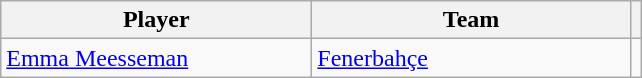<table class="wikitable" style="text-align: center;">
<tr>
<th style="width:200px;">Player</th>
<th style="width:205px;">Team</th>
<th></th>
</tr>
<tr>
<td align=left> <a href='#'>Emma Meesseman</a></td>
<td align=left> <a href='#'>Fenerbahçe</a></td>
<td></td>
</tr>
</table>
